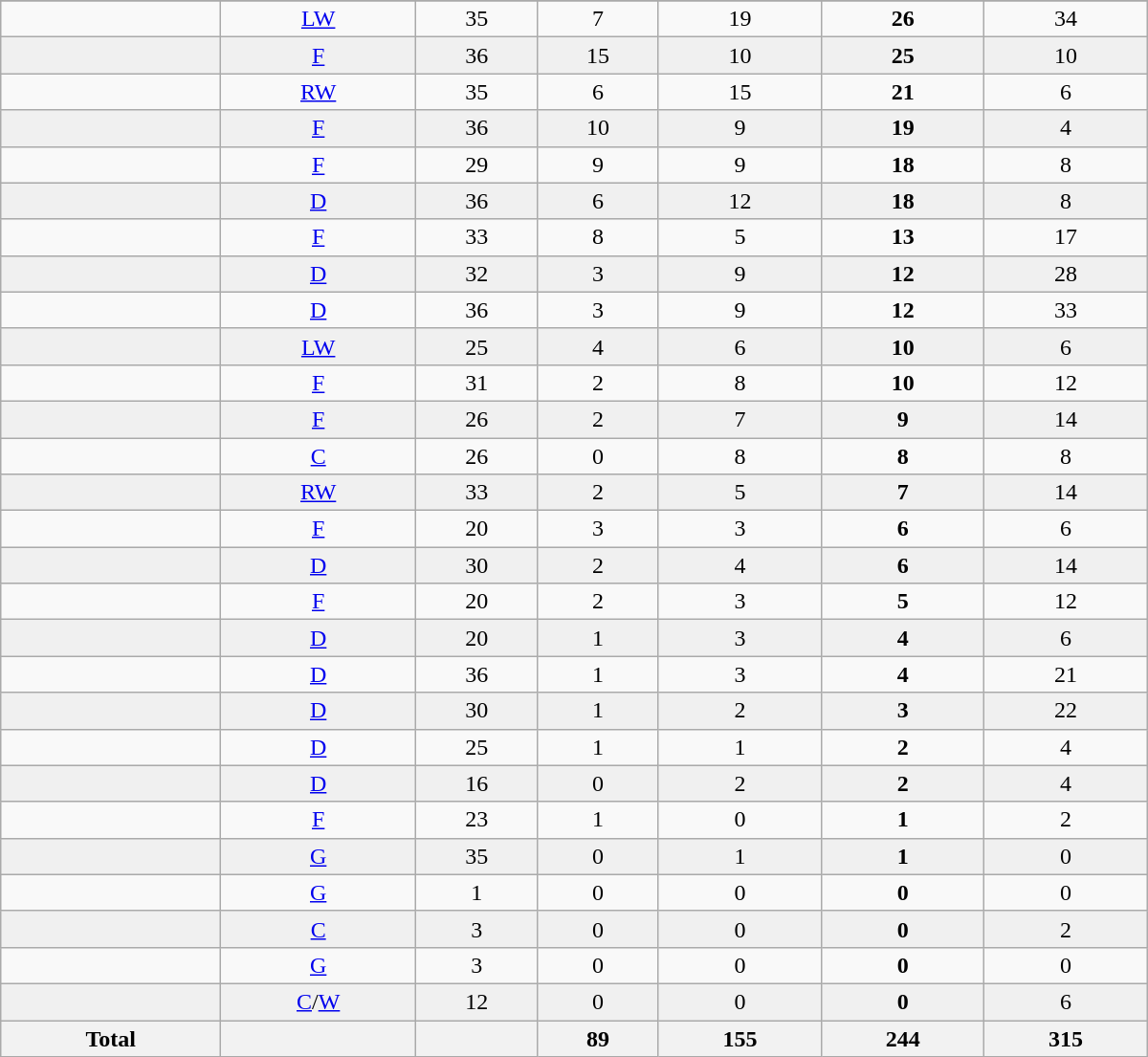<table class="wikitable sortable" width ="800">
<tr align="center">
</tr>
<tr align="center" bgcolor="">
<td></td>
<td><a href='#'>LW</a></td>
<td>35</td>
<td>7</td>
<td>19</td>
<td><strong>26</strong></td>
<td>34</td>
</tr>
<tr align="center" bgcolor="f0f0f0">
<td></td>
<td><a href='#'>F</a></td>
<td>36</td>
<td>15</td>
<td>10</td>
<td><strong>25</strong></td>
<td>10</td>
</tr>
<tr align="center" bgcolor="">
<td></td>
<td><a href='#'>RW</a></td>
<td>35</td>
<td>6</td>
<td>15</td>
<td><strong>21</strong></td>
<td>6</td>
</tr>
<tr align="center" bgcolor="f0f0f0">
<td></td>
<td><a href='#'>F</a></td>
<td>36</td>
<td>10</td>
<td>9</td>
<td><strong>19</strong></td>
<td>4</td>
</tr>
<tr align="center" bgcolor="">
<td></td>
<td><a href='#'>F</a></td>
<td>29</td>
<td>9</td>
<td>9</td>
<td><strong>18</strong></td>
<td>8</td>
</tr>
<tr align="center" bgcolor="f0f0f0">
<td></td>
<td><a href='#'>D</a></td>
<td>36</td>
<td>6</td>
<td>12</td>
<td><strong>18</strong></td>
<td>8</td>
</tr>
<tr align="center" bgcolor="">
<td></td>
<td><a href='#'>F</a></td>
<td>33</td>
<td>8</td>
<td>5</td>
<td><strong>13</strong></td>
<td>17</td>
</tr>
<tr align="center" bgcolor="f0f0f0">
<td></td>
<td><a href='#'>D</a></td>
<td>32</td>
<td>3</td>
<td>9</td>
<td><strong>12</strong></td>
<td>28</td>
</tr>
<tr align="center" bgcolor="">
<td></td>
<td><a href='#'>D</a></td>
<td>36</td>
<td>3</td>
<td>9</td>
<td><strong>12</strong></td>
<td>33</td>
</tr>
<tr align="center" bgcolor="f0f0f0">
<td></td>
<td><a href='#'>LW</a></td>
<td>25</td>
<td>4</td>
<td>6</td>
<td><strong>10</strong></td>
<td>6</td>
</tr>
<tr align="center" bgcolor="">
<td></td>
<td><a href='#'>F</a></td>
<td>31</td>
<td>2</td>
<td>8</td>
<td><strong>10</strong></td>
<td>12</td>
</tr>
<tr align="center" bgcolor="f0f0f0">
<td></td>
<td><a href='#'>F</a></td>
<td>26</td>
<td>2</td>
<td>7</td>
<td><strong>9</strong></td>
<td>14</td>
</tr>
<tr align="center" bgcolor="">
<td></td>
<td><a href='#'>C</a></td>
<td>26</td>
<td>0</td>
<td>8</td>
<td><strong>8</strong></td>
<td>8</td>
</tr>
<tr align="center" bgcolor="f0f0f0">
<td></td>
<td><a href='#'>RW</a></td>
<td>33</td>
<td>2</td>
<td>5</td>
<td><strong>7</strong></td>
<td>14</td>
</tr>
<tr align="center" bgcolor="">
<td></td>
<td><a href='#'>F</a></td>
<td>20</td>
<td>3</td>
<td>3</td>
<td><strong>6</strong></td>
<td>6</td>
</tr>
<tr align="center" bgcolor="f0f0f0">
<td></td>
<td><a href='#'>D</a></td>
<td>30</td>
<td>2</td>
<td>4</td>
<td><strong>6</strong></td>
<td>14</td>
</tr>
<tr align="center" bgcolor="">
<td></td>
<td><a href='#'>F</a></td>
<td>20</td>
<td>2</td>
<td>3</td>
<td><strong>5</strong></td>
<td>12</td>
</tr>
<tr align="center" bgcolor="f0f0f0">
<td></td>
<td><a href='#'>D</a></td>
<td>20</td>
<td>1</td>
<td>3</td>
<td><strong>4</strong></td>
<td>6</td>
</tr>
<tr align="center" bgcolor="">
<td></td>
<td><a href='#'>D</a></td>
<td>36</td>
<td>1</td>
<td>3</td>
<td><strong>4</strong></td>
<td>21</td>
</tr>
<tr align="center" bgcolor="f0f0f0">
<td></td>
<td><a href='#'>D</a></td>
<td>30</td>
<td>1</td>
<td>2</td>
<td><strong>3</strong></td>
<td>22</td>
</tr>
<tr align="center" bgcolor="">
<td></td>
<td><a href='#'>D</a></td>
<td>25</td>
<td>1</td>
<td>1</td>
<td><strong>2</strong></td>
<td>4</td>
</tr>
<tr align="center" bgcolor="f0f0f0">
<td></td>
<td><a href='#'>D</a></td>
<td>16</td>
<td>0</td>
<td>2</td>
<td><strong>2</strong></td>
<td>4</td>
</tr>
<tr align="center" bgcolor="">
<td></td>
<td><a href='#'>F</a></td>
<td>23</td>
<td>1</td>
<td>0</td>
<td><strong>1</strong></td>
<td>2</td>
</tr>
<tr align="center" bgcolor="f0f0f0">
<td></td>
<td><a href='#'>G</a></td>
<td>35</td>
<td>0</td>
<td>1</td>
<td><strong>1</strong></td>
<td>0</td>
</tr>
<tr align="center" bgcolor="">
<td></td>
<td><a href='#'>G</a></td>
<td>1</td>
<td>0</td>
<td>0</td>
<td><strong>0</strong></td>
<td>0</td>
</tr>
<tr align="center" bgcolor="f0f0f0">
<td></td>
<td><a href='#'>C</a></td>
<td>3</td>
<td>0</td>
<td>0</td>
<td><strong>0</strong></td>
<td>2</td>
</tr>
<tr align="center" bgcolor="">
<td></td>
<td><a href='#'>G</a></td>
<td>3</td>
<td>0</td>
<td>0</td>
<td><strong>0</strong></td>
<td>0</td>
</tr>
<tr align="center" bgcolor="f0f0f0">
<td></td>
<td><a href='#'>C</a>/<a href='#'>W</a></td>
<td>12</td>
<td>0</td>
<td>0</td>
<td><strong>0</strong></td>
<td>6</td>
</tr>
<tr>
<th>Total</th>
<th></th>
<th></th>
<th>89</th>
<th>155</th>
<th>244</th>
<th>315</th>
</tr>
</table>
